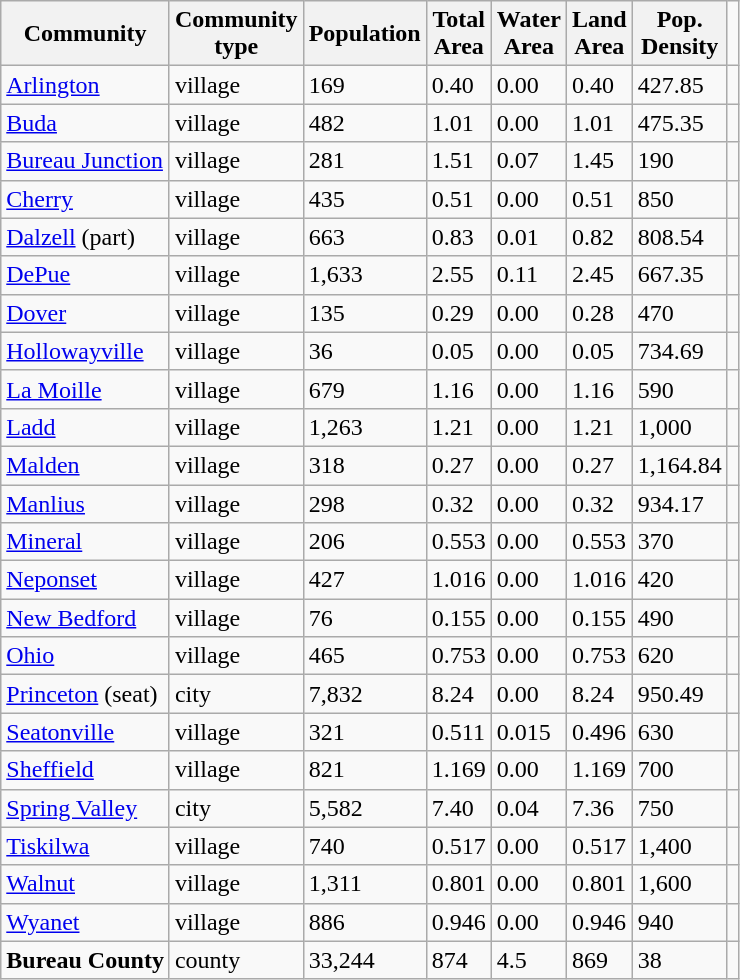<table class="wikitable sortable">
<tr>
<th>Community<br></th>
<th>Community<br>type</th>
<th>Population</th>
<th>Total<br>Area</th>
<th>Water<br>Area</th>
<th>Land<br>Area</th>
<th>Pop.<br>Density</th>
</tr>
<tr>
<td><a href='#'>Arlington</a></td>
<td>village</td>
<td>169</td>
<td>0.40</td>
<td>0.00</td>
<td>0.40</td>
<td>427.85</td>
<td></td>
</tr>
<tr>
<td><a href='#'>Buda</a></td>
<td>village</td>
<td>482</td>
<td>1.01</td>
<td>0.00</td>
<td>1.01</td>
<td>475.35</td>
<td></td>
</tr>
<tr>
<td><a href='#'>Bureau Junction</a></td>
<td>village</td>
<td>281</td>
<td>1.51</td>
<td>0.07</td>
<td>1.45</td>
<td>190</td>
<td></td>
</tr>
<tr>
<td><a href='#'>Cherry</a></td>
<td>village</td>
<td>435</td>
<td>0.51</td>
<td>0.00</td>
<td>0.51</td>
<td>850</td>
<td></td>
</tr>
<tr>
<td><a href='#'>Dalzell</a> (part)</td>
<td>village</td>
<td>663</td>
<td>0.83</td>
<td>0.01</td>
<td>0.82</td>
<td>808.54</td>
<td></td>
</tr>
<tr>
<td><a href='#'>DePue</a></td>
<td>village</td>
<td>1,633</td>
<td>2.55</td>
<td>0.11</td>
<td>2.45</td>
<td>667.35</td>
<td></td>
</tr>
<tr>
<td><a href='#'>Dover</a></td>
<td>village</td>
<td>135</td>
<td>0.29</td>
<td>0.00</td>
<td>0.28</td>
<td>470</td>
<td></td>
</tr>
<tr>
<td><a href='#'>Hollowayville</a></td>
<td>village</td>
<td>36</td>
<td>0.05</td>
<td>0.00</td>
<td>0.05</td>
<td>734.69</td>
<td></td>
</tr>
<tr>
<td><a href='#'>La Moille</a></td>
<td>village</td>
<td>679</td>
<td>1.16</td>
<td>0.00</td>
<td>1.16</td>
<td>590</td>
<td></td>
</tr>
<tr>
<td><a href='#'>Ladd</a></td>
<td>village</td>
<td>1,263</td>
<td>1.21</td>
<td>0.00</td>
<td>1.21</td>
<td>1,000</td>
<td></td>
</tr>
<tr>
<td><a href='#'>Malden</a></td>
<td>village</td>
<td>318</td>
<td>0.27</td>
<td>0.00</td>
<td>0.27</td>
<td>1,164.84</td>
<td></td>
</tr>
<tr>
<td><a href='#'>Manlius</a></td>
<td>village</td>
<td>298</td>
<td>0.32</td>
<td>0.00</td>
<td>0.32</td>
<td>934.17</td>
<td></td>
</tr>
<tr>
<td><a href='#'>Mineral</a></td>
<td>village</td>
<td>206</td>
<td>0.553</td>
<td>0.00</td>
<td>0.553</td>
<td>370</td>
<td></td>
</tr>
<tr>
<td><a href='#'>Neponset</a></td>
<td>village</td>
<td>427</td>
<td>1.016</td>
<td>0.00</td>
<td>1.016</td>
<td>420</td>
<td></td>
</tr>
<tr>
<td><a href='#'>New Bedford</a></td>
<td>village</td>
<td>76</td>
<td>0.155</td>
<td>0.00</td>
<td>0.155</td>
<td>490</td>
<td></td>
</tr>
<tr>
<td><a href='#'>Ohio</a></td>
<td>village</td>
<td>465</td>
<td>0.753</td>
<td>0.00</td>
<td>0.753</td>
<td>620</td>
<td></td>
</tr>
<tr>
<td><a href='#'>Princeton</a> (seat)</td>
<td>city</td>
<td>7,832</td>
<td>8.24</td>
<td>0.00</td>
<td>8.24</td>
<td>950.49</td>
<td></td>
</tr>
<tr>
<td><a href='#'>Seatonville</a></td>
<td>village</td>
<td>321</td>
<td>0.511</td>
<td>0.015</td>
<td>0.496</td>
<td>630</td>
<td></td>
</tr>
<tr>
<td><a href='#'>Sheffield</a></td>
<td>village</td>
<td>821</td>
<td>1.169</td>
<td>0.00</td>
<td>1.169</td>
<td>700</td>
<td></td>
</tr>
<tr>
<td><a href='#'>Spring Valley</a></td>
<td>city</td>
<td>5,582</td>
<td>7.40</td>
<td>0.04</td>
<td>7.36</td>
<td>750</td>
<td></td>
</tr>
<tr>
<td><a href='#'>Tiskilwa</a></td>
<td>village</td>
<td>740</td>
<td>0.517</td>
<td>0.00</td>
<td>0.517</td>
<td>1,400</td>
<td></td>
</tr>
<tr>
<td><a href='#'>Walnut</a></td>
<td>village</td>
<td>1,311</td>
<td>0.801</td>
<td>0.00</td>
<td>0.801</td>
<td>1,600</td>
<td></td>
</tr>
<tr>
<td><a href='#'>Wyanet</a></td>
<td>village</td>
<td>886</td>
<td>0.946</td>
<td>0.00</td>
<td>0.946</td>
<td>940</td>
<td></td>
</tr>
<tr>
<td><strong>Bureau County</strong></td>
<td>county</td>
<td>33,244</td>
<td>874</td>
<td>4.5</td>
<td>869</td>
<td>38</td>
<td></td>
</tr>
</table>
